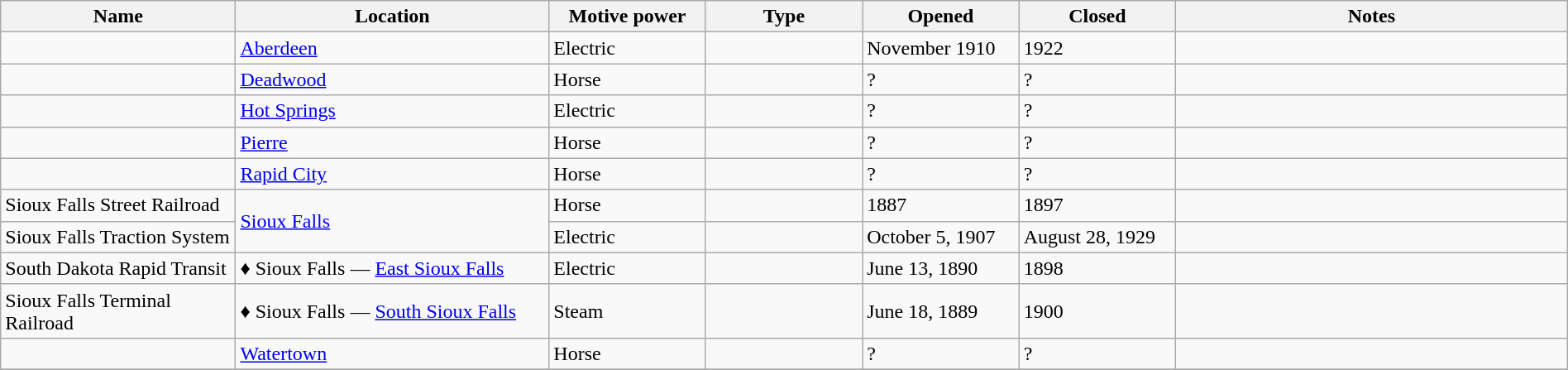<table class="wikitable sortable" width=100%>
<tr>
<th width=15%>Name</th>
<th width=20%>Location</th>
<th width=10%>Motive power</th>
<th width=10%>Type</th>
<th width=10%>Opened</th>
<th width=10%>Closed</th>
<th class="unsortable" width=25%>Notes</th>
</tr>
<tr>
<td> </td>
<td><a href='#'>Aberdeen</a></td>
<td>Electric</td>
<td> </td>
<td>November 1910</td>
<td>1922</td>
<td> </td>
</tr>
<tr>
<td> </td>
<td><a href='#'>Deadwood</a></td>
<td>Horse</td>
<td> </td>
<td>?</td>
<td>?</td>
<td> </td>
</tr>
<tr>
<td> </td>
<td><a href='#'>Hot Springs</a></td>
<td>Electric</td>
<td> </td>
<td>?</td>
<td>?</td>
<td> </td>
</tr>
<tr>
<td> </td>
<td><a href='#'>Pierre</a></td>
<td>Horse</td>
<td> </td>
<td>?</td>
<td>?</td>
<td> </td>
</tr>
<tr>
<td> </td>
<td><a href='#'>Rapid City</a></td>
<td>Horse</td>
<td> </td>
<td>?</td>
<td>?</td>
<td> </td>
</tr>
<tr>
<td>Sioux Falls Street Railroad</td>
<td rowspan="2"><a href='#'>Sioux Falls</a></td>
<td>Horse</td>
<td> </td>
<td>1887</td>
<td>1897</td>
<td> </td>
</tr>
<tr>
<td>Sioux Falls Traction System</td>
<td>Electric</td>
<td> </td>
<td>October 5, 1907</td>
<td>August 28, 1929</td>
<td> </td>
</tr>
<tr>
<td>South Dakota Rapid Transit</td>
<td>♦ Sioux Falls ― <a href='#'>East Sioux Falls</a></td>
<td>Electric</td>
<td> </td>
<td>June 13, 1890</td>
<td>1898</td>
<td> </td>
</tr>
<tr>
<td>Sioux Falls Terminal Railroad</td>
<td>♦ Sioux Falls — <a href='#'>South Sioux Falls</a></td>
<td>Steam</td>
<td> </td>
<td>June 18, 1889</td>
<td>1900</td>
<td> </td>
</tr>
<tr>
<td> </td>
<td><a href='#'>Watertown</a></td>
<td>Horse</td>
<td> </td>
<td>?</td>
<td>?</td>
<td> </td>
</tr>
<tr>
</tr>
</table>
